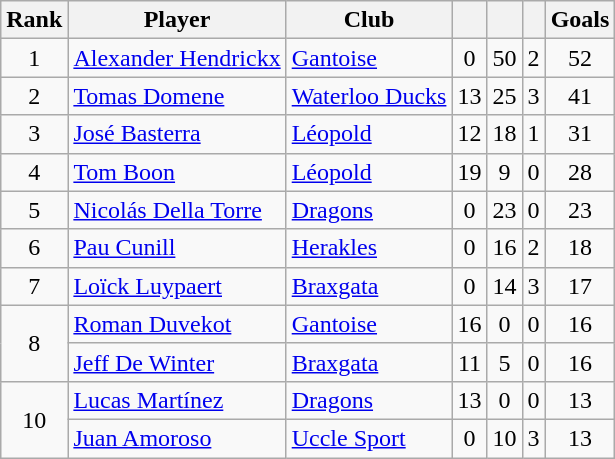<table class="wikitable" style="text-align:center">
<tr>
<th>Rank</th>
<th>Player</th>
<th>Club</th>
<th></th>
<th></th>
<th></th>
<th>Goals</th>
</tr>
<tr>
<td>1</td>
<td align=left> <a href='#'>Alexander Hendrickx</a></td>
<td align=left><a href='#'>Gantoise</a></td>
<td>0</td>
<td>50</td>
<td>2</td>
<td>52</td>
</tr>
<tr>
<td>2</td>
<td align=left> <a href='#'>Tomas Domene</a></td>
<td align=left><a href='#'>Waterloo Ducks</a></td>
<td>13</td>
<td>25</td>
<td>3</td>
<td>41</td>
</tr>
<tr>
<td>3</td>
<td align=left> <a href='#'>José Basterra</a></td>
<td align=left><a href='#'>Léopold</a></td>
<td>12</td>
<td>18</td>
<td>1</td>
<td>31</td>
</tr>
<tr>
<td>4</td>
<td align=left> <a href='#'>Tom Boon</a></td>
<td align=left><a href='#'>Léopold</a></td>
<td>19</td>
<td>9</td>
<td>0</td>
<td>28</td>
</tr>
<tr>
<td>5</td>
<td align=left> <a href='#'>Nicolás Della Torre</a></td>
<td align=left><a href='#'>Dragons</a></td>
<td>0</td>
<td>23</td>
<td>0</td>
<td>23</td>
</tr>
<tr>
<td>6</td>
<td align=left> <a href='#'>Pau Cunill</a></td>
<td align=left><a href='#'>Herakles</a></td>
<td>0</td>
<td>16</td>
<td>2</td>
<td>18</td>
</tr>
<tr>
<td>7</td>
<td align=left> <a href='#'>Loïck Luypaert</a></td>
<td align=left><a href='#'>Braxgata</a></td>
<td>0</td>
<td>14</td>
<td>3</td>
<td>17</td>
</tr>
<tr>
<td rowspan=2>8</td>
<td align=left> <a href='#'>Roman Duvekot</a></td>
<td align=left><a href='#'>Gantoise</a></td>
<td>16</td>
<td>0</td>
<td>0</td>
<td>16</td>
</tr>
<tr>
<td align=left> <a href='#'>Jeff De Winter</a></td>
<td align=left><a href='#'>Braxgata</a></td>
<td>11</td>
<td>5</td>
<td>0</td>
<td>16</td>
</tr>
<tr>
<td rowspan=2>10</td>
<td align=left> <a href='#'>Lucas Martínez</a></td>
<td align=left><a href='#'>Dragons</a></td>
<td>13</td>
<td>0</td>
<td>0</td>
<td>13</td>
</tr>
<tr>
<td align=left> <a href='#'>Juan Amoroso</a></td>
<td align=left><a href='#'>Uccle Sport</a></td>
<td>0</td>
<td>10</td>
<td>3</td>
<td>13</td>
</tr>
</table>
